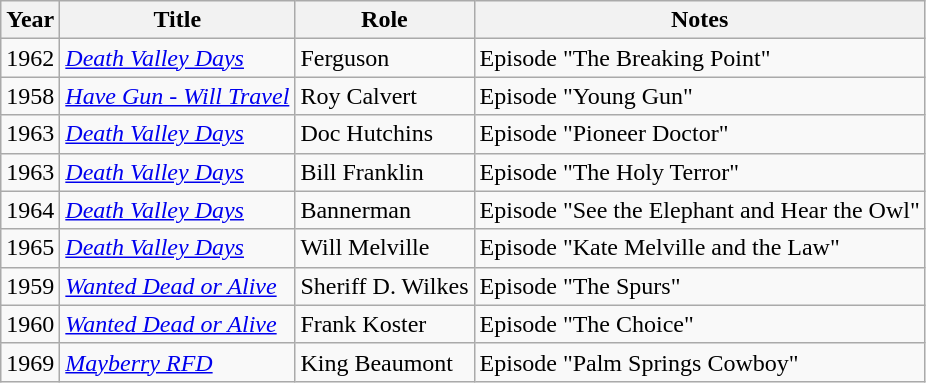<table class="wikitable plainrowheaders sortable">
<tr>
<th scope="col">Year</th>
<th scope="col">Title</th>
<th scope="col">Role</th>
<th scope="col" class="unsortable">Notes</th>
</tr>
<tr>
<td>1962</td>
<td><em><a href='#'>Death Valley Days</a></em></td>
<td>Ferguson</td>
<td>Episode "The Breaking Point"</td>
</tr>
<tr>
<td>1958</td>
<td><em><a href='#'>Have Gun - Will Travel</a></em></td>
<td>Roy Calvert</td>
<td>Episode "Young Gun"</td>
</tr>
<tr>
<td>1963</td>
<td><em><a href='#'>Death Valley Days</a></em></td>
<td>Doc Hutchins</td>
<td>Episode "Pioneer Doctor"</td>
</tr>
<tr>
<td>1963</td>
<td><em><a href='#'>Death Valley Days</a></em></td>
<td>Bill Franklin</td>
<td>Episode "The Holy Terror"</td>
</tr>
<tr>
<td>1964</td>
<td><em><a href='#'>Death Valley Days</a></em></td>
<td>Bannerman</td>
<td>Episode "See the Elephant and Hear the Owl"</td>
</tr>
<tr>
<td>1965</td>
<td><em><a href='#'>Death Valley Days</a></em></td>
<td>Will Melville</td>
<td>Episode "Kate Melville and the Law"</td>
</tr>
<tr>
<td>1959</td>
<td><em><a href='#'>Wanted Dead or Alive</a></em></td>
<td>Sheriff D. Wilkes</td>
<td>Episode "The Spurs"</td>
</tr>
<tr>
<td>1960</td>
<td><em><a href='#'>Wanted Dead or Alive</a></em></td>
<td>Frank Koster</td>
<td>Episode "The Choice"</td>
</tr>
<tr>
<td>1969</td>
<td><em><a href='#'>Mayberry RFD</a></em></td>
<td>King Beaumont</td>
<td>Episode "Palm Springs Cowboy"</td>
</tr>
</table>
